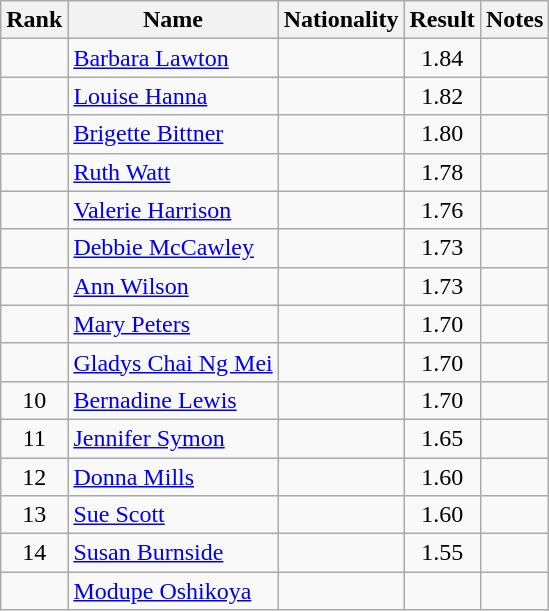<table class="wikitable sortable" style=" text-align:center">
<tr>
<th>Rank</th>
<th>Name</th>
<th>Nationality</th>
<th>Result</th>
<th>Notes</th>
</tr>
<tr>
<td></td>
<td align=left><a href='#'>Barbara Lawton</a></td>
<td align=left></td>
<td>1.84</td>
<td></td>
</tr>
<tr>
<td></td>
<td align=left><a href='#'>Louise Hanna</a></td>
<td align=left></td>
<td>1.82</td>
<td></td>
</tr>
<tr>
<td></td>
<td align=left><a href='#'>Brigette Bittner</a></td>
<td align=left></td>
<td>1.80</td>
<td></td>
</tr>
<tr>
<td></td>
<td align=left><a href='#'>Ruth Watt</a></td>
<td align=left></td>
<td>1.78</td>
<td></td>
</tr>
<tr>
<td></td>
<td align=left><a href='#'>Valerie Harrison</a></td>
<td align=left></td>
<td>1.76</td>
<td></td>
</tr>
<tr>
<td></td>
<td align=left><a href='#'>Debbie McCawley</a></td>
<td align=left></td>
<td>1.73</td>
<td></td>
</tr>
<tr>
<td></td>
<td align=left><a href='#'>Ann Wilson</a></td>
<td align=left></td>
<td>1.73</td>
<td></td>
</tr>
<tr>
<td></td>
<td align=left><a href='#'>Mary Peters</a></td>
<td align=left></td>
<td>1.70</td>
<td></td>
</tr>
<tr>
<td></td>
<td align=left><a href='#'>Gladys Chai Ng Mei</a></td>
<td align=left></td>
<td>1.70</td>
<td></td>
</tr>
<tr>
<td>10</td>
<td align=left><a href='#'>Bernadine Lewis</a></td>
<td align=left></td>
<td>1.70</td>
<td></td>
</tr>
<tr>
<td>11</td>
<td align=left><a href='#'>Jennifer Symon</a></td>
<td align=left></td>
<td>1.65</td>
<td></td>
</tr>
<tr>
<td>12</td>
<td align=left><a href='#'>Donna Mills</a></td>
<td align=left></td>
<td>1.60</td>
<td></td>
</tr>
<tr>
<td>13</td>
<td align=left><a href='#'>Sue Scott</a></td>
<td align=left></td>
<td>1.60</td>
<td></td>
</tr>
<tr>
<td>14</td>
<td align=left><a href='#'>Susan Burnside</a></td>
<td align=left></td>
<td>1.55</td>
<td></td>
</tr>
<tr>
<td></td>
<td align=left><a href='#'>Modupe Oshikoya</a></td>
<td align=left></td>
<td></td>
<td></td>
</tr>
</table>
